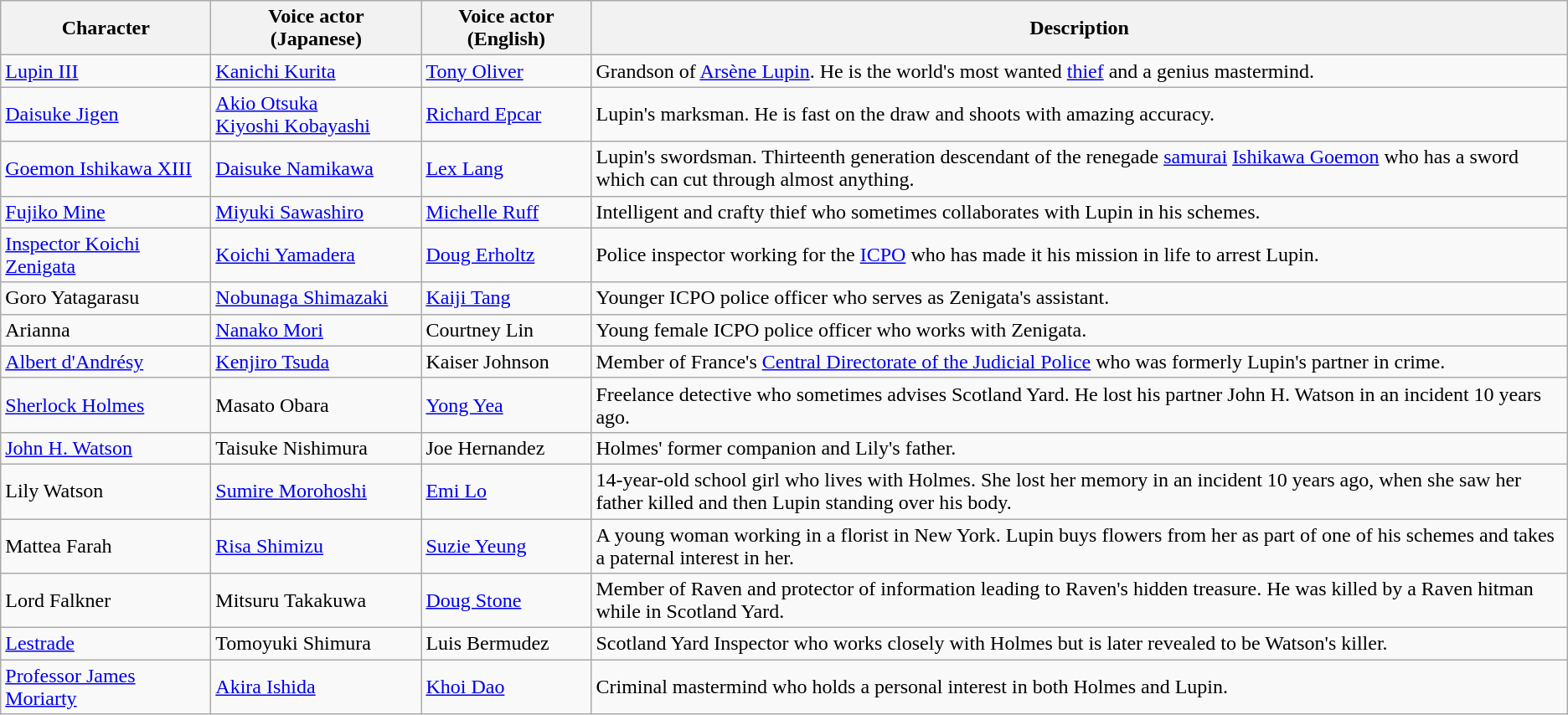<table class="wikitable">
<tr>
<th style="width:10em;">Character</th>
<th style="width:10em;">Voice actor<br>(Japanese)</th>
<th style="width:8em;">Voice actor<br>(English)</th>
<th>Description</th>
</tr>
<tr>
<td><a href='#'>Lupin III</a></td>
<td><a href='#'>Kanichi Kurita</a></td>
<td><a href='#'>Tony Oliver</a></td>
<td>Grandson of <a href='#'>Arsène Lupin</a>. He is the world's most wanted <a href='#'>thief</a> and a genius mastermind.</td>
</tr>
<tr>
<td><a href='#'>Daisuke Jigen</a></td>
<td><a href='#'>Akio Otsuka</a><br><a href='#'>Kiyoshi Kobayashi</a> </td>
<td><a href='#'>Richard Epcar</a></td>
<td>Lupin's marksman. He is fast on the draw and shoots with amazing accuracy.</td>
</tr>
<tr>
<td><a href='#'>Goemon Ishikawa XIII</a></td>
<td><a href='#'>Daisuke Namikawa</a></td>
<td><a href='#'>Lex Lang</a></td>
<td>Lupin's swordsman. Thirteenth generation descendant of the renegade <a href='#'>samurai</a> <a href='#'>Ishikawa Goemon</a> who has a sword which can cut through almost anything.</td>
</tr>
<tr>
<td><a href='#'>Fujiko Mine</a></td>
<td><a href='#'>Miyuki Sawashiro</a></td>
<td><a href='#'>Michelle Ruff</a></td>
<td>Intelligent and crafty thief who sometimes collaborates with Lupin in his schemes.</td>
</tr>
<tr>
<td><a href='#'>Inspector Koichi Zenigata</a></td>
<td><a href='#'>Koichi Yamadera</a></td>
<td><a href='#'>Doug Erholtz</a></td>
<td>Police inspector working for the <a href='#'>ICPO</a> who has made it his mission in life to arrest Lupin.</td>
</tr>
<tr>
<td>Goro Yatagarasu</td>
<td><a href='#'>Nobunaga Shimazaki</a></td>
<td><a href='#'>Kaiji Tang</a></td>
<td>Younger ICPO police officer who serves as Zenigata's assistant.</td>
</tr>
<tr>
<td>Arianna</td>
<td><a href='#'>Nanako Mori</a></td>
<td>Courtney Lin</td>
<td>Young female ICPO police officer who works with Zenigata.</td>
</tr>
<tr>
<td><a href='#'>Albert d'Andrésy</a></td>
<td><a href='#'>Kenjiro Tsuda</a></td>
<td>Kaiser Johnson</td>
<td>Member of France's <a href='#'>Central Directorate of the Judicial Police</a> who was formerly Lupin's partner in crime.</td>
</tr>
<tr>
<td><a href='#'>Sherlock Holmes</a></td>
<td>Masato Obara</td>
<td><a href='#'>Yong Yea</a></td>
<td>Freelance detective who sometimes advises Scotland Yard. He lost his partner John H. Watson in an incident 10 years ago.</td>
</tr>
<tr>
<td><a href='#'>John H. Watson</a></td>
<td>Taisuke Nishimura</td>
<td>Joe Hernandez</td>
<td>Holmes' former companion and Lily's father.</td>
</tr>
<tr>
<td>Lily Watson</td>
<td><a href='#'>Sumire Morohoshi</a></td>
<td><a href='#'>Emi Lo</a></td>
<td>14-year-old school girl who lives with Holmes. She lost her memory in an incident 10 years ago, when she saw her father killed and then Lupin standing over his body.</td>
</tr>
<tr>
<td>Mattea Farah</td>
<td><a href='#'>Risa Shimizu</a></td>
<td><a href='#'>Suzie Yeung</a></td>
<td>A young woman working in a florist in New York. Lupin buys flowers from her as part of one of his schemes and takes a paternal interest in her.</td>
</tr>
<tr>
<td>Lord Falkner</td>
<td>Mitsuru Takakuwa</td>
<td><a href='#'>Doug Stone</a></td>
<td>Member of Raven and protector of information leading to Raven's hidden treasure. He was killed by a Raven hitman while in Scotland Yard.</td>
</tr>
<tr>
<td><a href='#'>Lestrade</a></td>
<td>Tomoyuki Shimura</td>
<td>Luis Bermudez</td>
<td>Scotland Yard Inspector who works closely with Holmes but is later revealed to be Watson's killer.</td>
</tr>
<tr>
<td><a href='#'>Professor James Moriarty</a></td>
<td><a href='#'>Akira Ishida</a></td>
<td><a href='#'>Khoi Dao</a></td>
<td>Criminal mastermind who holds a personal interest in both Holmes and Lupin.</td>
</tr>
</table>
